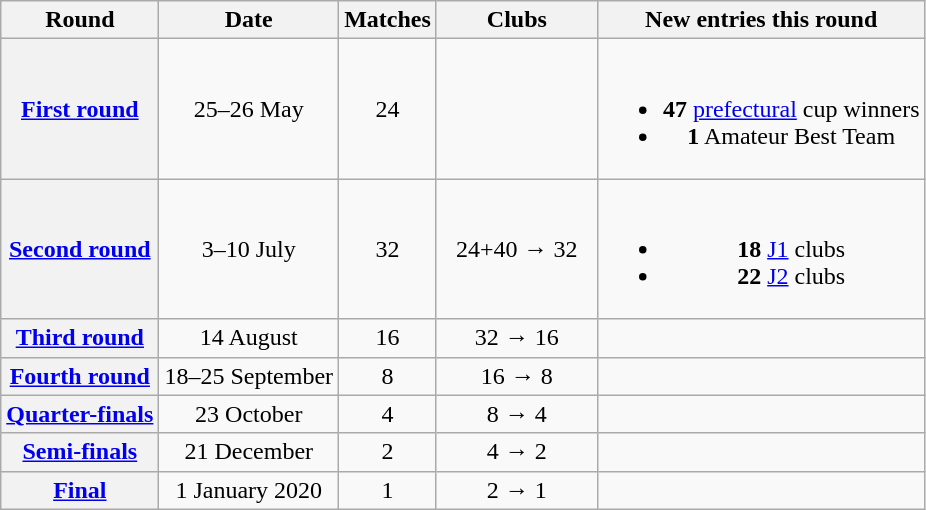<table class="wikitable" style="text-align: center">
<tr>
<th>Round</th>
<th>Date</th>
<th>Matches</th>
<th style="width:100px;">Clubs</th>
<th>New entries this round</th>
</tr>
<tr>
<th><a href='#'>First round</a></th>
<td>25–26 May</td>
<td>24</td>
<td></td>
<td><br><ul><li><strong>47</strong> <a href='#'>prefectural</a> cup winners</li><li><strong>1</strong> Amateur Best Team</li></ul></td>
</tr>
<tr>
<th><a href='#'>Second round</a></th>
<td>3–10 July</td>
<td>32</td>
<td>24+40 → 32</td>
<td><br><ul><li><strong>18</strong> <a href='#'>J1</a> clubs</li><li><strong>22</strong> <a href='#'>J2</a> clubs</li></ul></td>
</tr>
<tr>
<th><a href='#'>Third round</a></th>
<td>14 August</td>
<td>16</td>
<td>32 → 16</td>
<td></td>
</tr>
<tr>
<th><a href='#'>Fourth round</a></th>
<td>18–25 September</td>
<td>8</td>
<td>16 → 8</td>
<td></td>
</tr>
<tr>
<th><a href='#'>Quarter-finals</a></th>
<td>23 October</td>
<td>4</td>
<td>8 → 4</td>
<td></td>
</tr>
<tr>
<th><a href='#'>Semi-finals</a></th>
<td>21 December</td>
<td>2</td>
<td>4 → 2</td>
<td></td>
</tr>
<tr>
<th><a href='#'>Final</a></th>
<td>1 January 2020</td>
<td>1</td>
<td>2 → 1</td>
<td></td>
</tr>
</table>
